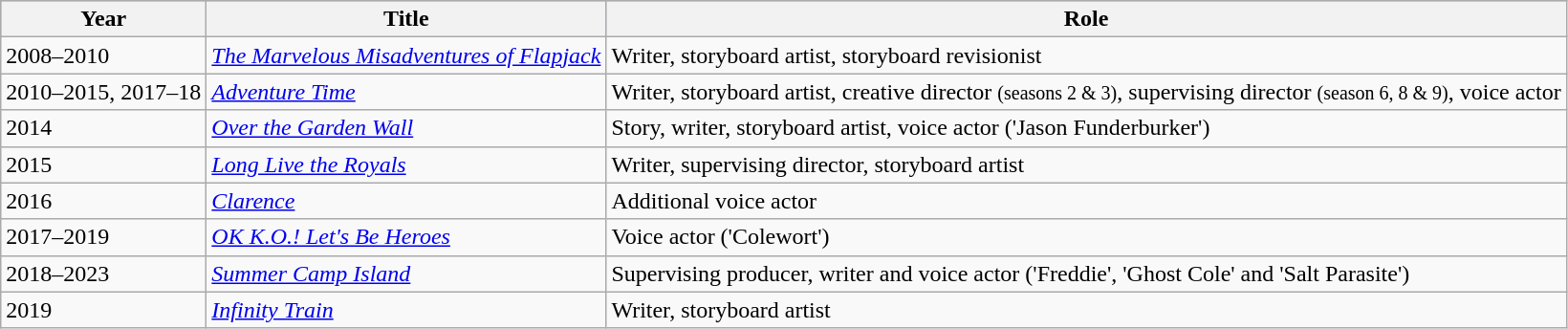<table class="wikitable">
<tr style="background:#b0c4de; text-align:center;">
<th>Year</th>
<th>Title</th>
<th>Role</th>
</tr>
<tr>
<td>2008–2010</td>
<td><em><a href='#'>The Marvelous Misadventures of Flapjack</a></em></td>
<td>Writer, storyboard artist, storyboard revisionist</td>
</tr>
<tr>
<td>2010–2015, 2017–18</td>
<td><em><a href='#'>Adventure Time</a></em></td>
<td>Writer, storyboard artist, creative director <small>(seasons 2 & 3)</small>, supervising director <small>(season 6, 8 & 9)</small>, voice actor</td>
</tr>
<tr>
<td>2014</td>
<td><em><a href='#'>Over the Garden Wall</a></em></td>
<td>Story, writer, storyboard artist, voice actor ('Jason Funderburker')</td>
</tr>
<tr>
<td>2015</td>
<td><em><a href='#'>Long Live the Royals</a></em></td>
<td>Writer, supervising director, storyboard artist</td>
</tr>
<tr>
<td>2016</td>
<td><em><a href='#'>Clarence</a></em></td>
<td>Additional voice actor</td>
</tr>
<tr>
<td>2017–2019</td>
<td><em><a href='#'>OK K.O.! Let's Be Heroes</a></em></td>
<td>Voice actor ('Colewort')</td>
</tr>
<tr>
<td>2018–2023</td>
<td><em><a href='#'>Summer Camp Island</a></em></td>
<td>Supervising producer, writer and voice actor ('Freddie', 'Ghost Cole' and 'Salt Parasite')</td>
</tr>
<tr>
<td>2019</td>
<td><em><a href='#'>Infinity Train</a></em></td>
<td>Writer, storyboard artist</td>
</tr>
</table>
